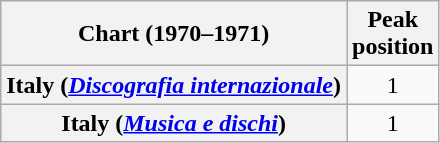<table class="wikitable plainrowheaders" style="text-align:center">
<tr>
<th scope="col">Chart (1970–1971)</th>
<th scope="col">Peak<br>position</th>
</tr>
<tr>
<th scope="row">Italy (<em><a href='#'>Discografia internazionale</a></em>)</th>
<td style="text-align:center">1</td>
</tr>
<tr>
<th scope="row">Italy (<em><a href='#'>Musica e dischi</a></em>)</th>
<td style="text-align:center">1</td>
</tr>
</table>
